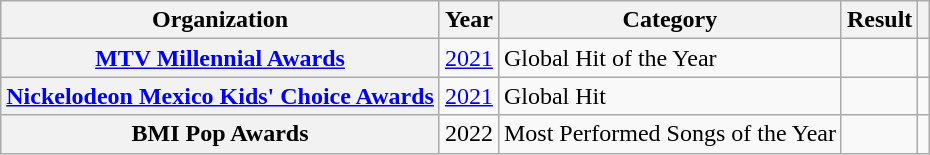<table class="wikitable sortable plainrowheaders" style="border:none; margin:0;">
<tr>
<th scope="col">Organization</th>
<th scope="col">Year</th>
<th scope="col">Category</th>
<th scope="col">Result</th>
<th class="unsortable" scope="col"></th>
</tr>
<tr>
<th scope="row"><a href='#'>MTV Millennial Awards</a></th>
<td><a href='#'>2021</a></td>
<td>Global Hit of the Year</td>
<td></td>
<td style="text-align:center;"></td>
</tr>
<tr>
<th scope="row"><a href='#'>Nickelodeon Mexico Kids' Choice Awards</a></th>
<td><a href='#'>2021</a></td>
<td>Global Hit</td>
<td></td>
<td style="text-align:center;"></td>
</tr>
<tr>
<th scope="row">BMI Pop Awards</th>
<td>2022</td>
<td>Most Performed Songs of the Year</td>
<td></td>
<td style="text-align:center;"></td>
</tr>
</table>
